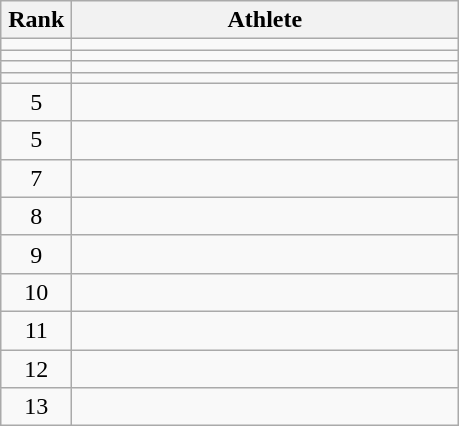<table class="wikitable" style="text-align: center;">
<tr>
<th width=40>Rank</th>
<th width=250>Athlete</th>
</tr>
<tr>
<td></td>
<td align=left></td>
</tr>
<tr>
<td></td>
<td align=left></td>
</tr>
<tr>
<td></td>
<td align=left></td>
</tr>
<tr>
<td></td>
<td align=left></td>
</tr>
<tr>
<td>5</td>
<td align=left></td>
</tr>
<tr>
<td>5</td>
<td align=left></td>
</tr>
<tr>
<td>7</td>
<td align=left></td>
</tr>
<tr>
<td>8</td>
<td align=left></td>
</tr>
<tr>
<td>9</td>
<td align=left></td>
</tr>
<tr>
<td>10</td>
<td align=left></td>
</tr>
<tr>
<td>11</td>
<td align=left></td>
</tr>
<tr>
<td>12</td>
<td align=left></td>
</tr>
<tr>
<td>13</td>
<td align=left></td>
</tr>
</table>
